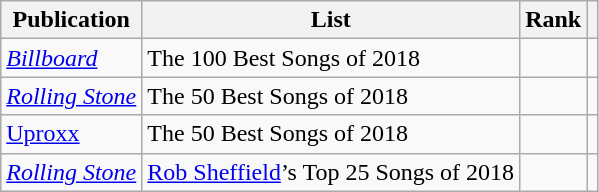<table class="sortable wikitable">
<tr>
<th>Publication</th>
<th>List</th>
<th>Rank</th>
<th class="unsortable"></th>
</tr>
<tr>
<td><em><a href='#'>Billboard</a></em></td>
<td>The 100 Best Songs of 2018</td>
<td></td>
<td></td>
</tr>
<tr>
<td><em><a href='#'>Rolling Stone</a></em></td>
<td>The 50 Best Songs of 2018</td>
<td></td>
<td></td>
</tr>
<tr>
<td><a href='#'>Uproxx</a></td>
<td>The 50 Best Songs of 2018</td>
<td></td>
<td></td>
</tr>
<tr>
<td><em><a href='#'>Rolling Stone</a></em></td>
<td><a href='#'>Rob Sheffield</a>’s Top 25 Songs of 2018</td>
<td></td>
<td></td>
</tr>
</table>
